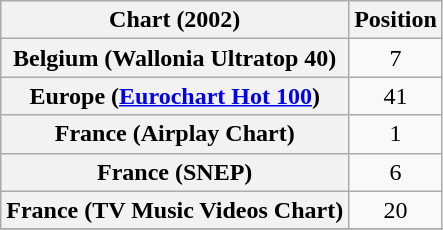<table class="wikitable sortable plainrowheaders">
<tr>
<th>Chart (2002)</th>
<th>Position</th>
</tr>
<tr>
<th scope="row">Belgium (Wallonia Ultratop 40)</th>
<td align="center">7</td>
</tr>
<tr>
<th scope="row">Europe (<a href='#'>Eurochart Hot 100</a>)</th>
<td align="center">41</td>
</tr>
<tr>
<th scope="row">France (Airplay Chart)</th>
<td align="center">1</td>
</tr>
<tr>
<th scope="row">France (SNEP)</th>
<td align="center">6</td>
</tr>
<tr>
<th scope="row">France (TV Music Videos Chart)</th>
<td align="center">20</td>
</tr>
<tr>
</tr>
</table>
